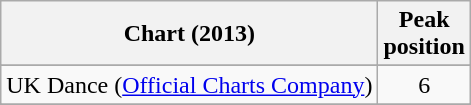<table class="wikitable sortable">
<tr>
<th>Chart (2013)</th>
<th>Peak<br>position</th>
</tr>
<tr>
</tr>
<tr>
</tr>
<tr>
<td>UK Dance (<a href='#'>Official Charts Company</a>)</td>
<td align="center">6</td>
</tr>
<tr>
</tr>
<tr>
</tr>
</table>
